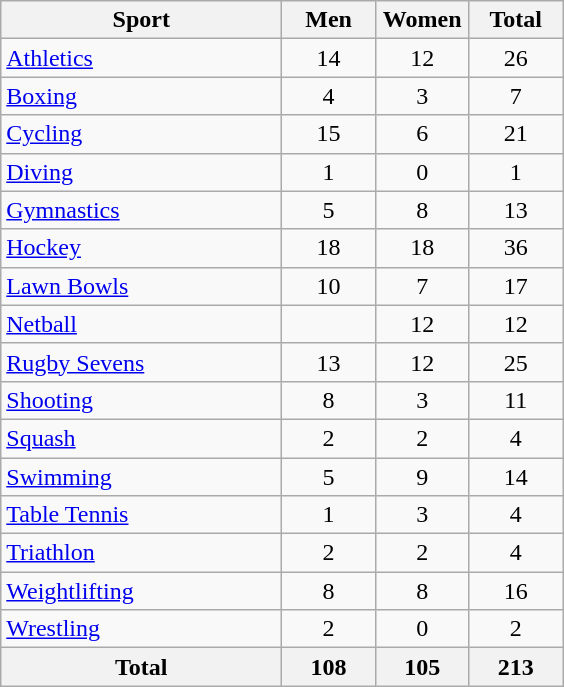<table class="wikitable sortable" style="text-align:center;">
<tr>
<th width=180>Sport</th>
<th width=55>Men</th>
<th width=55>Women</th>
<th width=55>Total</th>
</tr>
<tr>
<td align=left><a href='#'>Athletics</a></td>
<td>14</td>
<td>12</td>
<td>26</td>
</tr>
<tr>
<td align=left><a href='#'>Boxing</a></td>
<td>4</td>
<td>3</td>
<td>7</td>
</tr>
<tr>
<td align=left><a href='#'>Cycling</a></td>
<td>15</td>
<td>6</td>
<td>21</td>
</tr>
<tr>
<td align=left><a href='#'>Diving</a></td>
<td>1</td>
<td>0</td>
<td>1</td>
</tr>
<tr>
<td align=left><a href='#'>Gymnastics</a></td>
<td>5</td>
<td>8</td>
<td>13</td>
</tr>
<tr>
<td align=left><a href='#'>Hockey</a></td>
<td>18</td>
<td>18</td>
<td>36</td>
</tr>
<tr>
<td align=left><a href='#'>Lawn Bowls</a></td>
<td>10</td>
<td>7</td>
<td>17</td>
</tr>
<tr>
<td align=left><a href='#'>Netball</a></td>
<td></td>
<td>12</td>
<td>12</td>
</tr>
<tr>
<td align=left><a href='#'>Rugby Sevens</a></td>
<td>13</td>
<td>12</td>
<td>25</td>
</tr>
<tr>
<td align=left><a href='#'>Shooting</a></td>
<td>8</td>
<td>3</td>
<td>11</td>
</tr>
<tr>
<td align=left><a href='#'>Squash</a></td>
<td>2</td>
<td>2</td>
<td>4</td>
</tr>
<tr>
<td align=left><a href='#'>Swimming</a></td>
<td>5</td>
<td>9</td>
<td>14</td>
</tr>
<tr>
<td align=left><a href='#'>Table Tennis</a></td>
<td>1</td>
<td>3</td>
<td>4</td>
</tr>
<tr>
<td align=left><a href='#'>Triathlon</a></td>
<td>2</td>
<td>2</td>
<td>4</td>
</tr>
<tr>
<td align=left><a href='#'>Weightlifting</a></td>
<td>8</td>
<td>8</td>
<td>16</td>
</tr>
<tr>
<td align=left><a href='#'>Wrestling</a></td>
<td>2</td>
<td>0</td>
<td>2</td>
</tr>
<tr>
<th>Total</th>
<th>108</th>
<th>105</th>
<th>213</th>
</tr>
</table>
